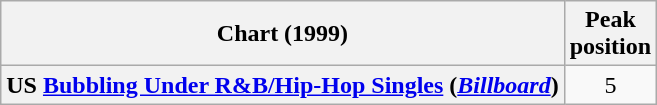<table class="wikitable plainrowheaders">
<tr>
<th>Chart (1999)</th>
<th>Peak<br>position</th>
</tr>
<tr>
<th scope="row">US <a href='#'>Bubbling Under R&B/Hip-Hop Singles</a> (<em><a href='#'>Billboard</a></em>)</th>
<td align="center">5</td>
</tr>
</table>
